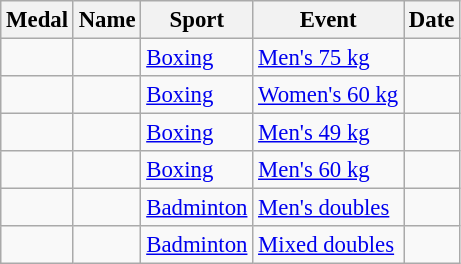<table class="wikitable sortable" style="font-size:95%">
<tr>
<th>Medal</th>
<th>Name</th>
<th>Sport</th>
<th>Event</th>
<th>Date</th>
</tr>
<tr>
<td></td>
<td></td>
<td><a href='#'>Boxing</a></td>
<td><a href='#'>Men's 75 kg</a></td>
<td></td>
</tr>
<tr>
<td></td>
<td></td>
<td><a href='#'>Boxing</a></td>
<td><a href='#'>Women's 60 kg</a></td>
<td></td>
</tr>
<tr>
<td></td>
<td></td>
<td><a href='#'>Boxing</a></td>
<td><a href='#'>Men's 49 kg</a></td>
<td></td>
</tr>
<tr>
<td></td>
<td></td>
<td><a href='#'>Boxing</a></td>
<td><a href='#'>Men's 60 kg</a></td>
<td></td>
</tr>
<tr>
<td></td>
<td> <br> </td>
<td><a href='#'>Badminton</a></td>
<td><a href='#'>Men's doubles</a></td>
<td></td>
</tr>
<tr>
<td></td>
<td> <br> </td>
<td><a href='#'>Badminton</a></td>
<td><a href='#'>Mixed doubles</a></td>
<td></td>
</tr>
</table>
